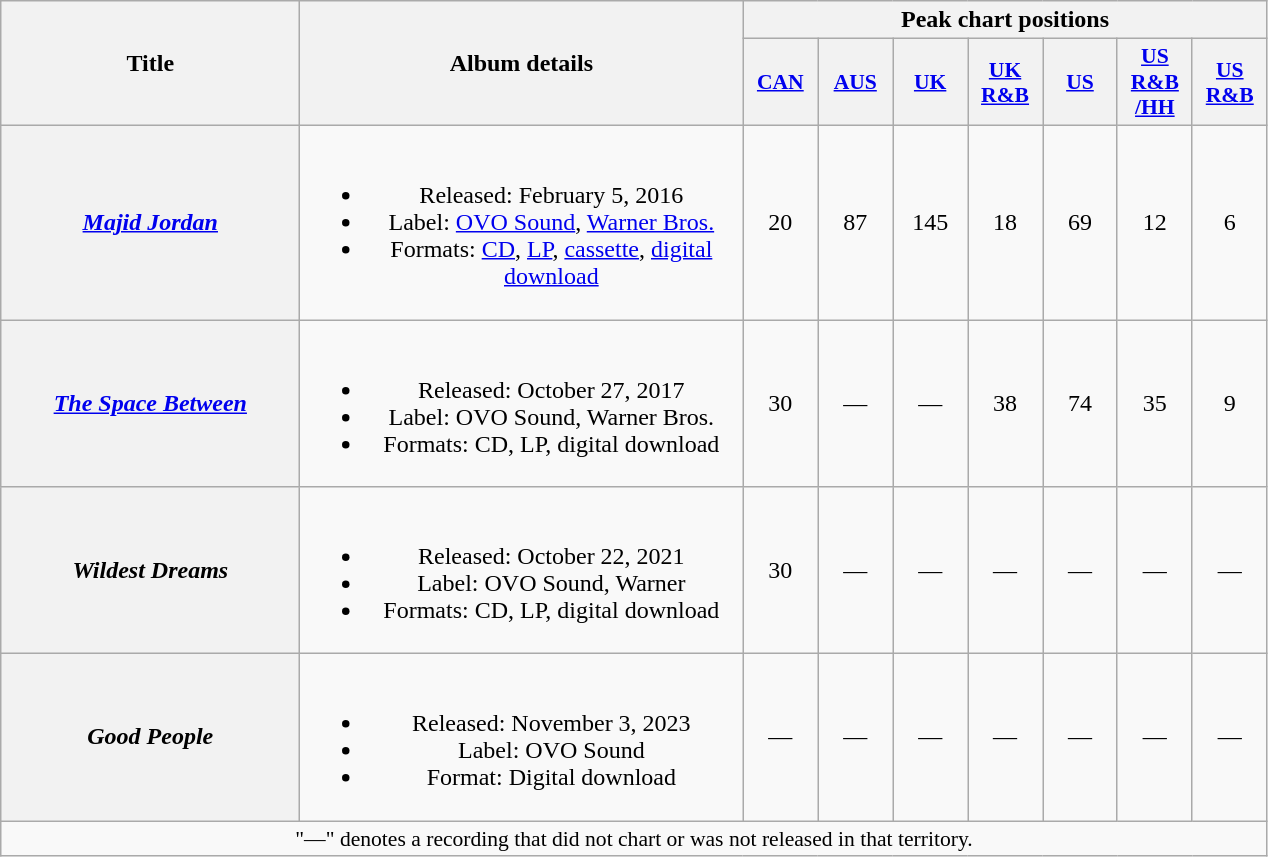<table class="wikitable plainrowheaders" style="text-align:center;">
<tr>
<th scope="col" rowspan="2" style="width:12em;">Title</th>
<th scope="col" rowspan="2" style="width:18em;">Album details</th>
<th scope="col" colspan="7">Peak chart positions</th>
</tr>
<tr>
<th scope="col" style="width:3em;font-size:90%;"><a href='#'>CAN</a><br></th>
<th scope="col" style="width:3em;font-size:90%;"><a href='#'>AUS</a><br></th>
<th scope="col" style="width:3em;font-size:90%;"><a href='#'>UK</a><br></th>
<th scope="col" style="width:3em;font-size:90%;"><a href='#'>UK<br>R&B</a><br></th>
<th scope="col" style="width:3em;font-size:90%;"><a href='#'>US</a><br></th>
<th scope="col" style="width:3em;font-size:90%;"><a href='#'>US<br>R&B<br>/HH</a><br></th>
<th scope="col" style="width:3em;font-size:90%;"><a href='#'>US<br>R&B</a><br></th>
</tr>
<tr>
<th scope="row"><em><a href='#'>Majid Jordan</a></em></th>
<td><br><ul><li>Released: February 5, 2016</li><li>Label: <a href='#'>OVO Sound</a>, <a href='#'>Warner Bros.</a></li><li>Formats: <a href='#'>CD</a>, <a href='#'>LP</a>, <a href='#'>cassette</a>, <a href='#'>digital download</a></li></ul></td>
<td>20</td>
<td>87</td>
<td>145</td>
<td>18</td>
<td>69</td>
<td>12</td>
<td>6</td>
</tr>
<tr>
<th scope="row"><em><a href='#'>The Space Between</a></em></th>
<td><br><ul><li>Released: October 27, 2017</li><li>Label: OVO Sound, Warner Bros.</li><li>Formats: CD, LP, digital download</li></ul></td>
<td>30</td>
<td>—</td>
<td>—</td>
<td>38</td>
<td>74</td>
<td>35</td>
<td>9</td>
</tr>
<tr>
<th scope="row"><em>Wildest Dreams</em></th>
<td><br><ul><li>Released: October 22, 2021</li><li>Label: OVO Sound, Warner</li><li>Formats: CD, LP, digital download</li></ul></td>
<td>30</td>
<td>—</td>
<td>—</td>
<td>—</td>
<td>—</td>
<td>—</td>
<td>—</td>
</tr>
<tr>
<th scope="row"><em>Good People</em></th>
<td><br><ul><li>Released: November 3, 2023</li><li>Label: OVO Sound</li><li>Format: Digital download</li></ul></td>
<td>—</td>
<td>—</td>
<td>—</td>
<td>—</td>
<td>—</td>
<td>—</td>
<td>—</td>
</tr>
<tr>
<td colspan="10" style="font-size:90%">"—" denotes a recording that did not chart or was not released in that territory.</td>
</tr>
</table>
